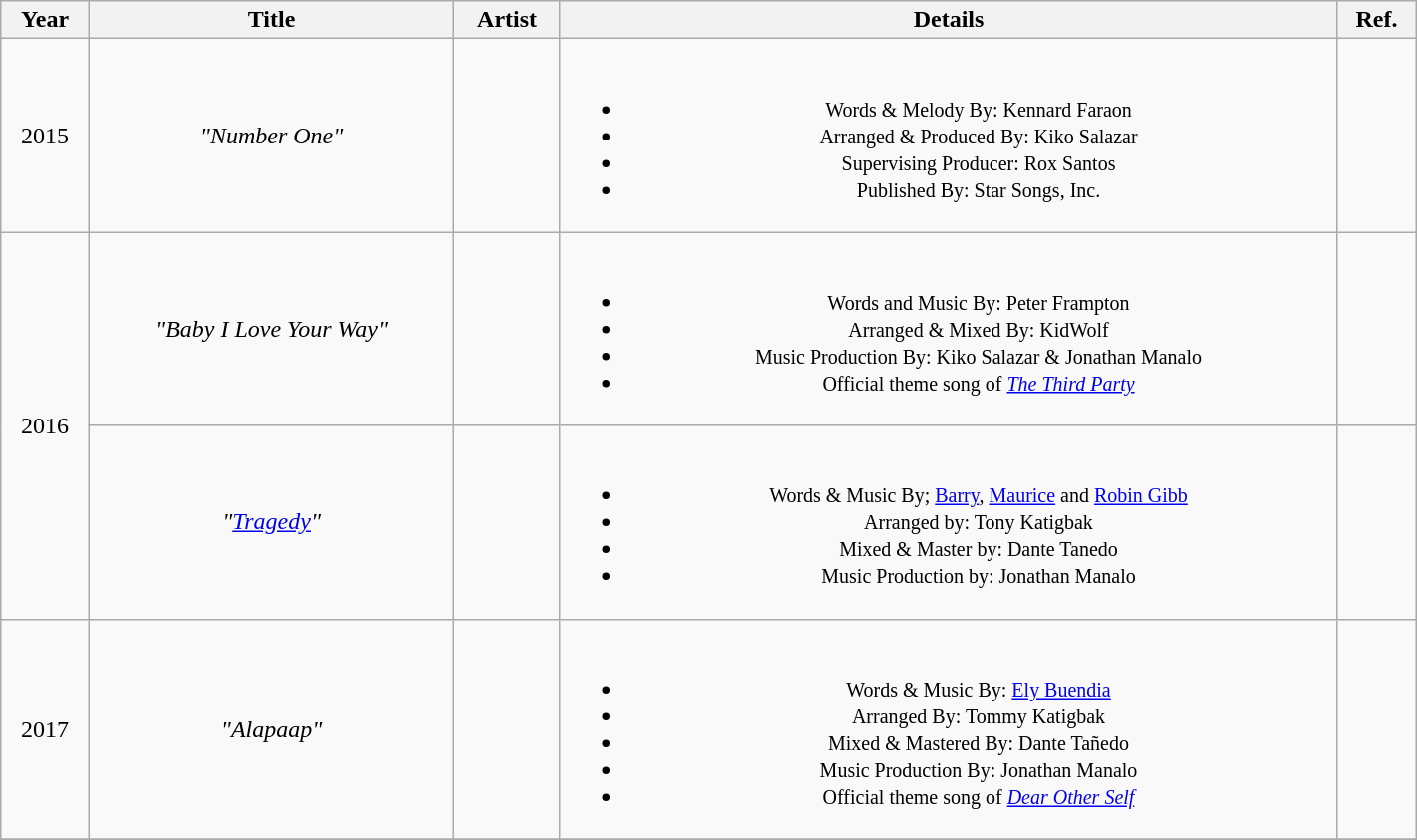<table class="wikitable sortable" style="text-align:center" width=75%>
<tr>
<th>Year</th>
<th>Title</th>
<th>Artist</th>
<th>Details</th>
<th>Ref.</th>
</tr>
<tr>
<td>2015</td>
<td><em>"Number One"</em></td>
<td></td>
<td><br><ul><li><small>Words & Melody By: Kennard Faraon</small></li><li><small>Arranged & Produced By: Kiko Salazar</small></li><li><small>Supervising Producer: Rox Santos</small></li><li><small>Published By: Star Songs, Inc.</small></li></ul></td>
<td></td>
</tr>
<tr>
<td rowspan="2">2016</td>
<td><em>"Baby I Love Your Way"</em></td>
<td></td>
<td><br><ul><li><small>Words and Music By: Peter Frampton</small></li><li><small>Arranged & Mixed By: KidWolf</small></li><li><small>Music Production By: Kiko Salazar & Jonathan Manalo</small></li><li><small>Official theme song of <em><a href='#'>The Third Party</a></em></small></li></ul></td>
<td></td>
</tr>
<tr>
<td><em>"<a href='#'>Tragedy</a>"</em></td>
<td></td>
<td><br><ul><li><small>Words & Music By; <a href='#'>Barry</a>, <a href='#'>Maurice</a> and <a href='#'>Robin Gibb</a></small></li><li><small>Arranged by: Tony Katigbak</small></li><li><small>Mixed & Master by: Dante Tanedo</small></li><li><small>Music Production by: Jonathan Manalo</small></li></ul></td>
</tr>
<tr>
<td>2017</td>
<td><em>"Alapaap"</em></td>
<td></td>
<td><br><ul><li><small>Words & Music By: <a href='#'>Ely Buendia</a></small></li><li><small>Arranged By: Tommy Katigbak</small></li><li><small>Mixed & Mastered By: Dante Tañedo</small></li><li><small>Music Production By: Jonathan Manalo</small></li><li><small>Official theme song of <em><a href='#'>Dear Other Self</a></em></small></li></ul></td>
<td></td>
</tr>
<tr>
</tr>
</table>
